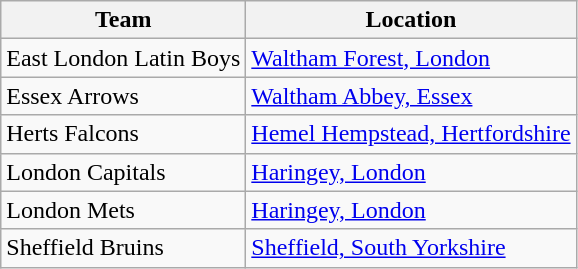<table class="wikitable sortable">
<tr>
<th>Team</th>
<th>Location</th>
</tr>
<tr>
<td>East London Latin Boys</td>
<td><a href='#'>Waltham Forest, London</a></td>
</tr>
<tr>
<td>Essex Arrows</td>
<td rowspan="1"><a href='#'>Waltham Abbey, Essex</a></td>
</tr>
<tr>
<td>Herts Falcons</td>
<td><a href='#'>Hemel Hempstead, Hertfordshire</a></td>
</tr>
<tr>
<td>London Capitals</td>
<td><a href='#'>Haringey, London</a></td>
</tr>
<tr>
<td>London Mets</td>
<td><a href='#'>Haringey, London</a></td>
</tr>
<tr>
<td>Sheffield Bruins</td>
<td rowspan="1"><a href='#'>Sheffield, South Yorkshire</a></td>
</tr>
</table>
